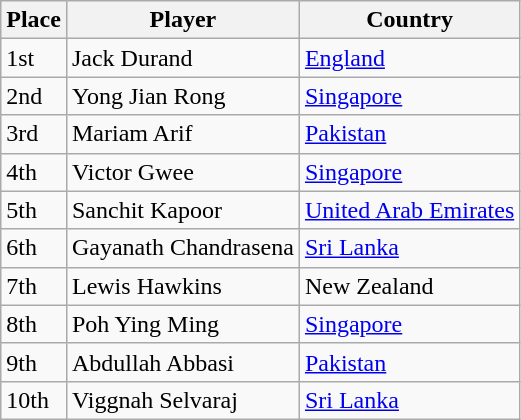<table class="wikitable">
<tr>
<th>Place</th>
<th>Player</th>
<th>Country</th>
</tr>
<tr>
<td>1st</td>
<td>Jack Durand</td>
<td><a href='#'>England</a></td>
</tr>
<tr>
<td>2nd</td>
<td>Yong Jian Rong</td>
<td><a href='#'>Singapore</a></td>
</tr>
<tr>
<td>3rd</td>
<td>Mariam Arif</td>
<td><a href='#'>Pakistan</a></td>
</tr>
<tr>
<td>4th</td>
<td>Victor Gwee</td>
<td><a href='#'>Singapore</a></td>
</tr>
<tr>
<td>5th</td>
<td>Sanchit Kapoor</td>
<td><a href='#'>United Arab Emirates</a></td>
</tr>
<tr>
<td>6th</td>
<td>Gayanath Chandrasena</td>
<td><a href='#'>Sri Lanka</a></td>
</tr>
<tr>
<td>7th</td>
<td>Lewis Hawkins</td>
<td>New Zealand</td>
</tr>
<tr>
<td>8th</td>
<td>Poh Ying Ming</td>
<td><a href='#'>Singapore</a></td>
</tr>
<tr>
<td>9th</td>
<td>Abdullah Abbasi</td>
<td><a href='#'>Pakistan</a></td>
</tr>
<tr>
<td>10th</td>
<td>Viggnah Selvaraj</td>
<td><a href='#'>Sri Lanka</a></td>
</tr>
</table>
